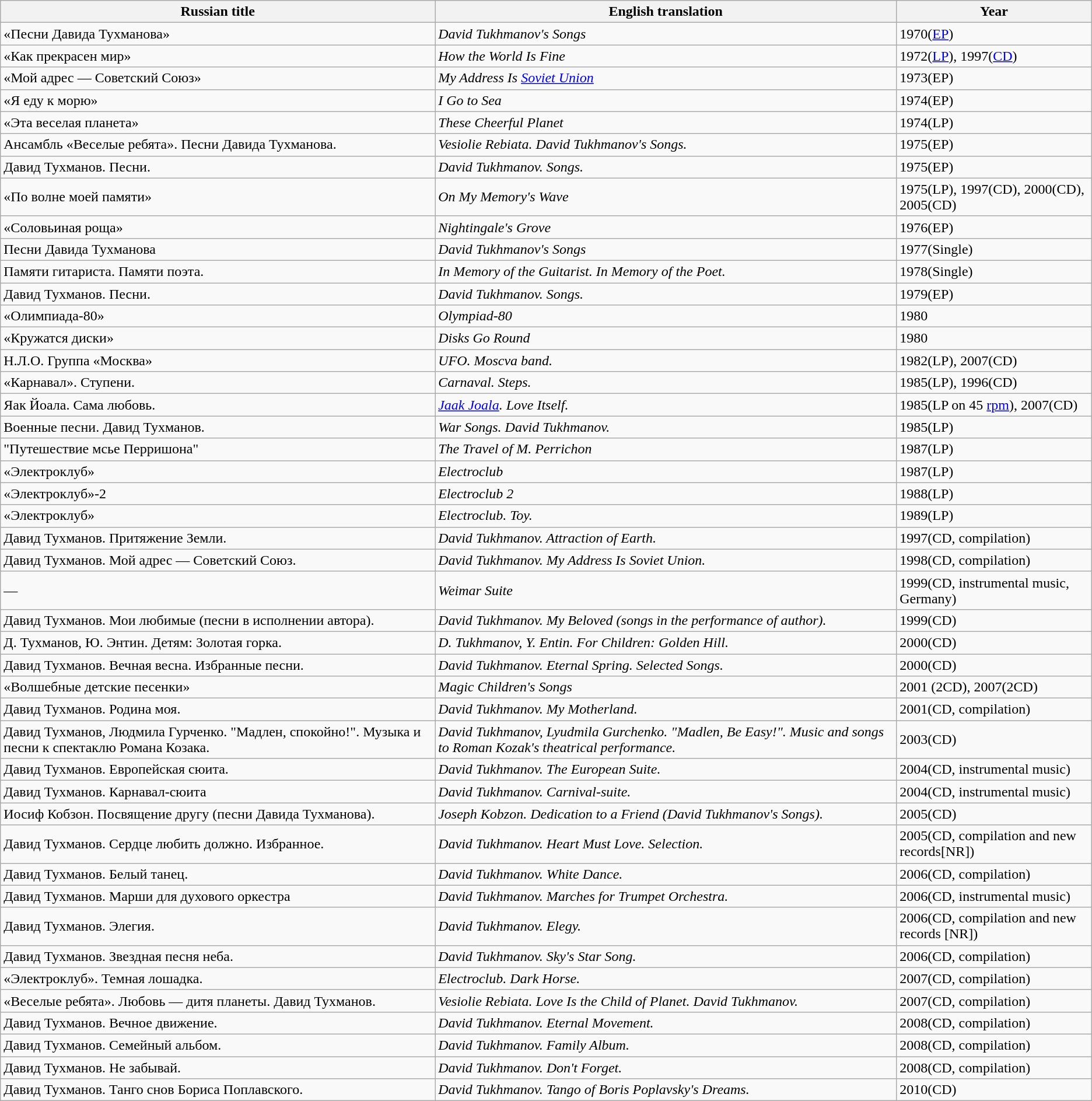<table class="wikitable">
<tr>
<th>Russian title</th>
<th>English translation</th>
<th>Year</th>
</tr>
<tr>
<td>«Песни Давида Тухманова»</td>
<td><em>David Tukhmanov's Songs</em></td>
<td>1970(<a href='#'>EP</a>)</td>
</tr>
<tr>
<td>«Как прекрасен мир»</td>
<td><em>How the World Is Fine</em></td>
<td>1972(<a href='#'>LP</a>), 1997(<a href='#'>CD</a>)</td>
</tr>
<tr>
<td>«Мой адрес — Советский Союз»</td>
<td><em>My Address Is <a href='#'>Soviet Union</a></em></td>
<td>1973(EP)</td>
</tr>
<tr>
<td>«Я еду к морю»</td>
<td><em>I Go to Sea</em></td>
<td>1974(EP)</td>
</tr>
<tr>
<td>«Эта веселая планета»</td>
<td><em>These Cheerful Planet</em></td>
<td>1974(LP)</td>
</tr>
<tr>
<td>Ансамбль «Веселые ребята». Песни Давида Тухманова.</td>
<td><em>Vesiolie Rebiata. David Tukhmanov's Songs.</em></td>
<td>1975(EP)</td>
</tr>
<tr>
<td>Давид Тухманов. Песни.</td>
<td><em>David Tukhmanov. Songs.</em></td>
<td>1975(EP)</td>
</tr>
<tr>
<td>«По волне моей памяти»</td>
<td><em>On My Memory's Wave</em></td>
<td>1975(LP), 1997(CD), 2000(CD), 2005(CD)</td>
</tr>
<tr>
<td>«Соловьиная роща»</td>
<td><em>Nightingale's Grove</em></td>
<td>1976(EP)</td>
</tr>
<tr>
<td>Песни Давида Тухманова</td>
<td><em>David Tukhmanov's Songs</em></td>
<td>1977(Single)</td>
</tr>
<tr>
<td>Памяти гитариста. Памяти поэта.</td>
<td><em>In Memory of the Guitarist. In Memory of the Poet.</em></td>
<td>1978(Single)</td>
</tr>
<tr>
<td>Давид Тухманов. Песни.</td>
<td><em>David Tukhmanov. Songs.</em></td>
<td>1979(EP)</td>
</tr>
<tr>
<td>«Олимпиада-80»</td>
<td><em>Olympiad-80</em></td>
<td>1980</td>
</tr>
<tr>
<td>«Кружатся диски»</td>
<td><em>Disks Go Round</em></td>
<td>1980</td>
</tr>
<tr>
<td>Н.Л.О. Группа «Москва»</td>
<td><em>UFO. Moscva band.</em></td>
<td>1982(LP), 2007(CD)</td>
</tr>
<tr>
<td>«Карнавал». Ступени.</td>
<td><em>Carnaval. Steps.</em></td>
<td>1985(LP), 1996(CD)</td>
</tr>
<tr>
<td>Яак Йоала. Сама любовь.</td>
<td><em><a href='#'>Jaak Joala</a>. Love Itself.</em></td>
<td>1985(LP on 45 <a href='#'>rpm</a>), 2007(CD)</td>
</tr>
<tr>
<td>Военные песни. Давид Тухманов.</td>
<td><em>War Songs. David Tukhmanov.</em></td>
<td>1985(LP)</td>
</tr>
<tr>
<td>"Путешествие мсье Перришона"</td>
<td><em>The Travel of M. Perrichon</em></td>
<td>1987(LP)</td>
</tr>
<tr>
<td>«Электроклуб»</td>
<td><em>Electroclub</em></td>
<td>1987(LP)</td>
</tr>
<tr>
<td>«Электроклуб»-2</td>
<td><em>Electroclub 2</em></td>
<td>1988(LP)</td>
</tr>
<tr>
<td>«Электроклуб»</td>
<td><em>Electroclub. Toy.</em></td>
<td>1989(LP)</td>
</tr>
<tr>
<td>Давид Тухманов. Притяжение Земли.</td>
<td><em>David Tukhmanov. Attraction of Earth.</em></td>
<td>1997(CD, compilation)</td>
</tr>
<tr>
<td>Давид Тухманов. Мой адрес — Советский Союз.</td>
<td><em>David Tukhmanov. My Address Is Soviet Union.</em></td>
<td>1998(CD, compilation)</td>
</tr>
<tr>
<td>—</td>
<td><em>Weimar Suite</em></td>
<td>1999(CD, instrumental music, Germany)</td>
</tr>
<tr>
<td>Давид Тухманов. Мои любимые (песни в исполнении автора).</td>
<td><em>David Tukhmanov. My Beloved (songs in the performance of author).</em></td>
<td>1999(CD)</td>
</tr>
<tr>
<td>Д. Тухманов, Ю. Энтин. Детям: Золотая горка.</td>
<td><em>D. Tukhmanov, Y. Entin. For Children: Golden Hill.</em></td>
<td>2000(CD)</td>
</tr>
<tr>
<td>Давид Тухманов. Вечная весна. Избранные песни.</td>
<td><em>David Tukhmanov. Eternal Spring. Selected Songs.</em></td>
<td>2000(CD)</td>
</tr>
<tr>
<td>«Волшебные детские песенки»</td>
<td><em>Magic Children's Songs</em></td>
<td>2001 (2CD), 2007(2CD)</td>
</tr>
<tr>
<td>Давид Тухманов. Родина моя.</td>
<td><em>David Tukhmanov. My Motherland.</em></td>
<td>2001(CD, compilation)</td>
</tr>
<tr>
<td>Давид Тухманов, Людмила Гурченко. "Мадлен, спокойно!". Музыка и песни к спектаклю Романа Козака.</td>
<td><em>David Tukhmanov, Lyudmila Gurchenko. "Madlen, Be Easy!". Music and songs to Roman Kozak's theatrical performance.</em></td>
<td>2003(CD)</td>
</tr>
<tr>
<td>Давид Тухманов. Европейская сюита.</td>
<td><em>David Tukhmanov. The European Suite.</em></td>
<td>2004(CD, instrumental music)</td>
</tr>
<tr>
<td>Давид Тухманов. Карнавал-сюита</td>
<td><em>David Tukhmanov. Carnival-suite.</em></td>
<td>2004(CD, instrumental music)</td>
</tr>
<tr>
<td>Иосиф Кобзон. Посвящение другу (песни Давида Тухманова).</td>
<td><em>Joseph Kobzon. Dedication to a Friend (David Tukhmanov's Songs).</em></td>
<td>2005(CD)</td>
</tr>
<tr>
<td>Давид Тухманов. Сердце любить должно. Избранное.</td>
<td><em>David Tukhmanov. Heart Must Love. Selection.</em></td>
<td>2005(CD, compilation and new records[NR])</td>
</tr>
<tr>
<td>Давид Тухманов. Белый танец.</td>
<td><em>David Tukhmanov. White Dance.</em></td>
<td>2006(CD, compilation)</td>
</tr>
<tr>
<td>Давид Тухманов. Марши для духового оркестра</td>
<td><em>David Tukhmanov. Marches for Trumpet Orchestra.</em></td>
<td>2006(CD, instrumental music)</td>
</tr>
<tr>
<td>Давид Тухманов. Элегия.</td>
<td><em>David Tukhmanov. Elegy.</em></td>
<td>2006(CD,  compilation and new records [NR])</td>
</tr>
<tr>
<td>Давид Тухманов. Звездная песня неба.</td>
<td><em>David Tukhmanov. Sky's Star Song.</em></td>
<td>2006(CD, compilation)</td>
</tr>
<tr>
<td>«Электроклуб». Темная лошадка.</td>
<td><em>Electroclub. Dark Horse.</em></td>
<td>2007(CD, compilation)</td>
</tr>
<tr>
<td>«Веселые ребята». Любовь — дитя планеты. Давид Тухманов.</td>
<td><em>Vesiolie Rebiata. Love Is the Child of Planet. David Tukhmanov.</em></td>
<td>2007(CD, compilation)</td>
</tr>
<tr>
<td>Давид Тухманов. Вечное движение.</td>
<td><em>David Tukhmanov. Eternal Movement.</em></td>
<td>2008(CD, compilation)</td>
</tr>
<tr>
<td>Давид Тухманов. Семейный альбом.</td>
<td><em>David Tukhmanov. Family Album.</em></td>
<td>2008(CD, compilation)</td>
</tr>
<tr>
<td>Давид Тухманов. Не забывай.</td>
<td><em>David Tukhmanov. Don't Forget.</em></td>
<td>2008(CD, compilation)</td>
</tr>
<tr>
<td>Давид Тухманов. Танго снов Бориса Поплавского.</td>
<td><em>David Tukhmanov. Tango of Boris Poplavsky's Dreams.</em></td>
<td>2010(CD)</td>
</tr>
</table>
